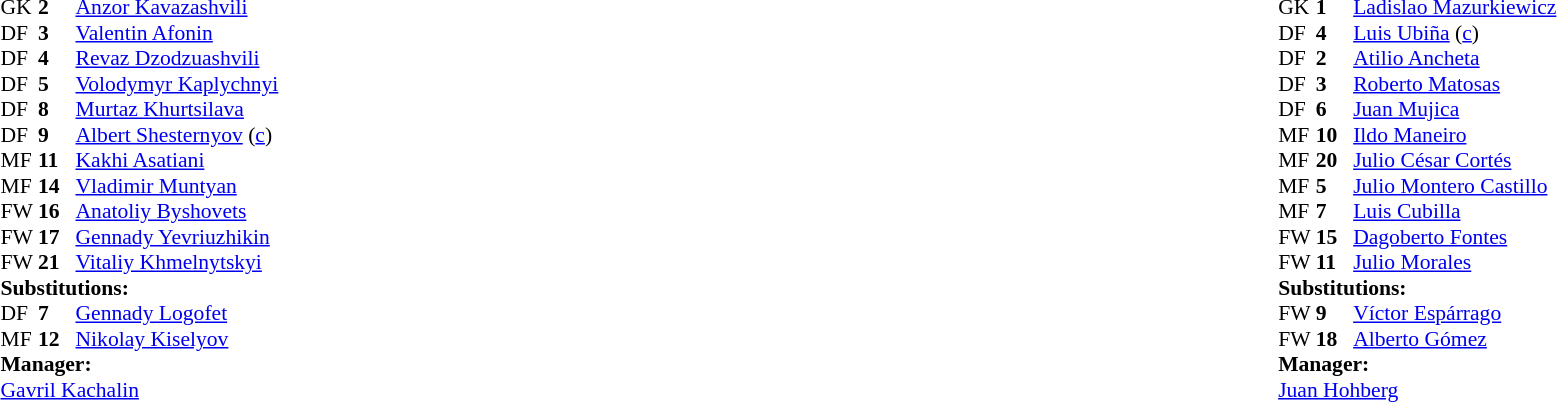<table width="100%">
<tr>
<td valign="top" width="50%"><br><table style="font-size: 90%" cellspacing="0" cellpadding="0">
<tr>
<th width="25"></th>
<th width="25"></th>
</tr>
<tr>
<td>GK</td>
<td><strong>2</strong></td>
<td><a href='#'>Anzor Kavazashvili</a></td>
</tr>
<tr>
<td>DF</td>
<td><strong>3</strong></td>
<td><a href='#'>Valentin Afonin</a></td>
</tr>
<tr>
<td>DF</td>
<td><strong>4</strong></td>
<td><a href='#'>Revaz Dzodzuashvili</a></td>
</tr>
<tr>
<td>DF</td>
<td><strong>5</strong></td>
<td><a href='#'>Volodymyr Kaplychnyi</a></td>
<td></td>
</tr>
<tr>
<td>DF</td>
<td><strong>8</strong></td>
<td><a href='#'>Murtaz Khurtsilava</a></td>
<td></td>
<td></td>
</tr>
<tr>
<td>DF</td>
<td><strong>9</strong></td>
<td><a href='#'>Albert Shesternyov</a> (<a href='#'>c</a>)</td>
</tr>
<tr>
<td>MF</td>
<td><strong>11</strong></td>
<td><a href='#'>Kakhi Asatiani</a></td>
<td></td>
<td></td>
</tr>
<tr>
<td>MF</td>
<td><strong>14</strong></td>
<td><a href='#'>Vladimir Muntyan</a></td>
</tr>
<tr>
<td>FW</td>
<td><strong>16</strong></td>
<td><a href='#'>Anatoliy Byshovets</a></td>
<td></td>
</tr>
<tr>
<td>FW</td>
<td><strong>17</strong></td>
<td><a href='#'>Gennady Yevriuzhikin</a></td>
</tr>
<tr>
<td>FW</td>
<td><strong>21</strong></td>
<td><a href='#'>Vitaliy Khmelnytskyi</a></td>
</tr>
<tr>
<td colspan="3"><strong>Substitutions:</strong></td>
</tr>
<tr>
<td>DF</td>
<td><strong>7</strong></td>
<td><a href='#'>Gennady Logofet</a></td>
<td></td>
<td></td>
</tr>
<tr>
<td>MF</td>
<td><strong>12</strong></td>
<td><a href='#'>Nikolay Kiselyov</a></td>
<td></td>
<td></td>
</tr>
<tr>
<td colspan="3"><strong>Manager:</strong></td>
</tr>
<tr>
<td colspan="3"><a href='#'>Gavril Kachalin</a></td>
</tr>
</table>
</td>
<td valign="top" width="50%"><br><table style="font-size: 90%" cellspacing="0" cellpadding="0" align=center>
<tr>
<th width="25"></th>
<th width="25"></th>
</tr>
<tr>
<td>GK</td>
<td><strong>1</strong></td>
<td><a href='#'>Ladislao Mazurkiewicz</a></td>
</tr>
<tr>
<td>DF</td>
<td><strong>4</strong></td>
<td><a href='#'>Luis Ubiña</a> (<a href='#'>c</a>)</td>
<td></td>
</tr>
<tr>
<td>DF</td>
<td><strong>2</strong></td>
<td><a href='#'>Atilio Ancheta</a></td>
</tr>
<tr>
<td>DF</td>
<td><strong>3</strong></td>
<td><a href='#'>Roberto Matosas</a></td>
<td></td>
</tr>
<tr>
<td>DF</td>
<td><strong>6</strong></td>
<td><a href='#'>Juan Mujica</a></td>
</tr>
<tr>
<td>MF</td>
<td><strong>10</strong></td>
<td><a href='#'>Ildo Maneiro</a></td>
</tr>
<tr>
<td>MF</td>
<td><strong>20</strong></td>
<td><a href='#'>Julio César Cortés</a></td>
</tr>
<tr>
<td>MF</td>
<td><strong>5</strong></td>
<td><a href='#'>Julio Montero Castillo</a></td>
<td></td>
</tr>
<tr>
<td>MF</td>
<td><strong>7</strong></td>
<td><a href='#'>Luis Cubilla</a></td>
</tr>
<tr>
<td>FW</td>
<td><strong>15</strong></td>
<td><a href='#'>Dagoberto Fontes</a></td>
<td></td>
<td></td>
</tr>
<tr>
<td>FW</td>
<td><strong>11</strong></td>
<td><a href='#'>Julio Morales</a></td>
<td></td>
<td></td>
</tr>
<tr>
<td colspan="3"><strong>Substitutions:</strong></td>
</tr>
<tr>
<td>FW</td>
<td><strong>9</strong></td>
<td><a href='#'>Víctor Espárrago</a></td>
<td></td>
<td></td>
</tr>
<tr>
<td>FW</td>
<td><strong>18</strong></td>
<td><a href='#'>Alberto Gómez</a></td>
<td></td>
<td></td>
</tr>
<tr>
<td colspan="3"><strong>Manager:</strong></td>
</tr>
<tr>
<td colspan="3"><a href='#'>Juan Hohberg</a></td>
</tr>
</table>
</td>
</tr>
</table>
